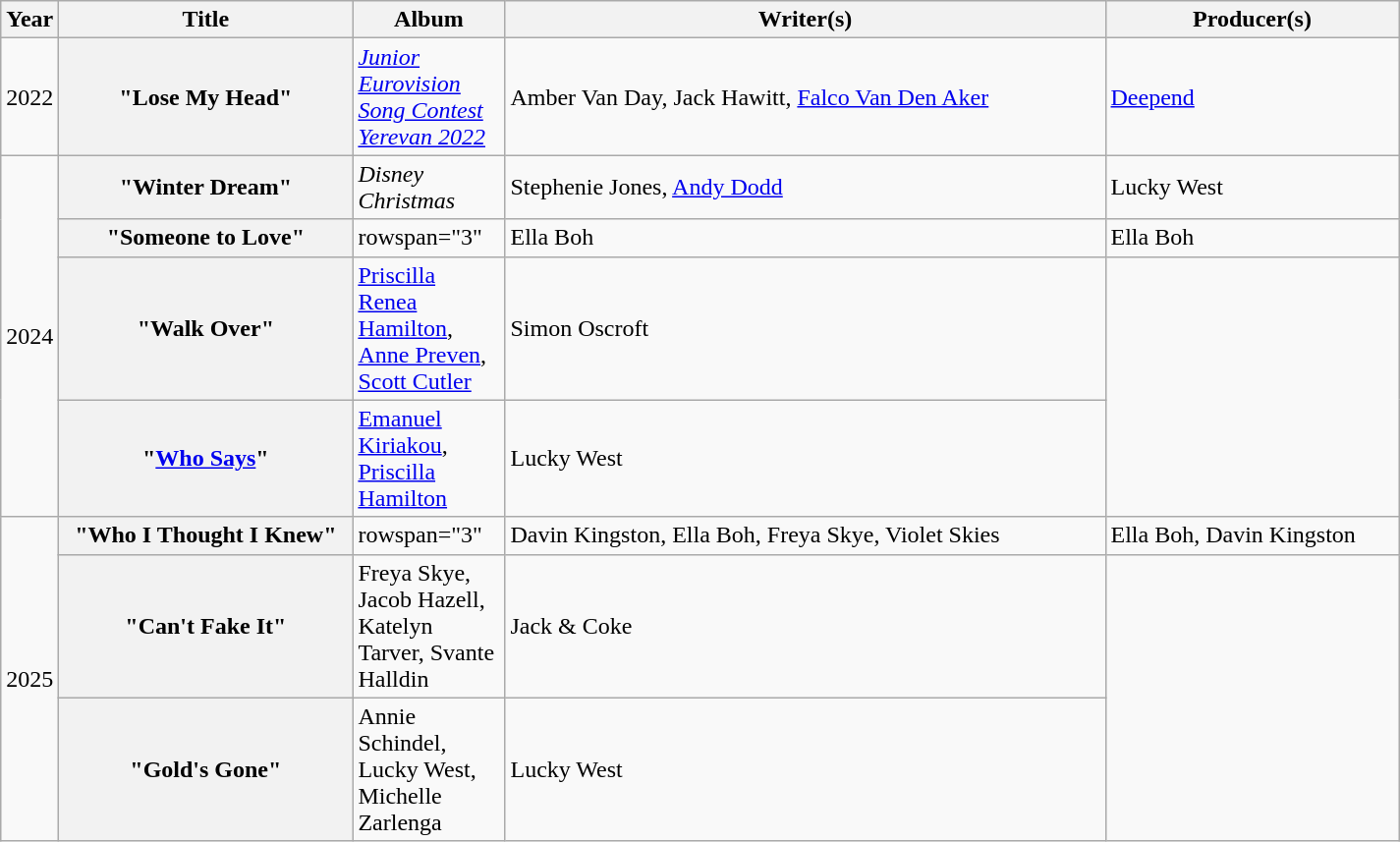<table class="wikitable plainrowheaders" style="text-align:left;">
<tr>
<th scope="col" style="width:2em;">Year</th>
<th scope="col" style="width:12em;">Title</th>
<th scope="col" style="width:6em;">Album</th>
<th scope="col" style="width:25em;">Writer(s)</th>
<th scope="col" style="width:12em;">Producer(s)</th>
</tr>
<tr>
<td>2022</td>
<th scope="row">"Lose My Head"</th>
<td><em><a href='#'>Junior Eurovision Song Contest Yerevan 2022</a></em></td>
<td>Amber Van Day, Jack Hawitt, <a href='#'>Falco Van Den Aker</a></td>
<td><a href='#'>Deepend</a></td>
</tr>
<tr>
<td rowspan="4">2024</td>
<th scope="row">"Winter Dream"</th>
<td><em>Disney Christmas</em></td>
<td>Stephenie Jones, <a href='#'>Andy Dodd</a></td>
<td>Lucky West</td>
</tr>
<tr>
<th scope="row">"Someone to Love"</th>
<td>rowspan="3"</td>
<td>Ella Boh</td>
<td>Ella Boh</td>
</tr>
<tr>
<th scope="row">"Walk Over"</th>
<td><a href='#'>Priscilla Renea Hamilton</a>, <a href='#'>Anne Preven</a>, <a href='#'>Scott Cutler</a></td>
<td>Simon Oscroft</td>
</tr>
<tr>
<th scope="row">"<a href='#'>Who Says</a>"</th>
<td><a href='#'>Emanuel Kiriakou</a>, <a href='#'>Priscilla Hamilton</a></td>
<td>Lucky West</td>
</tr>
<tr>
<td rowspan="3">2025</td>
<th scope="row">"Who I Thought I Knew"</th>
<td>rowspan="3"</td>
<td>Davin Kingston, Ella Boh, Freya Skye, Violet Skies</td>
<td>Ella Boh, Davin Kingston</td>
</tr>
<tr>
<th scope="row">"Can't Fake It"</th>
<td>Freya Skye, Jacob Hazell, Katelyn Tarver, Svante Halldin</td>
<td>Jack & Coke</td>
</tr>
<tr>
<th scope="row">"Gold's Gone"</th>
<td>Annie Schindel, Lucky West, Michelle Zarlenga</td>
<td>Lucky West</td>
</tr>
</table>
